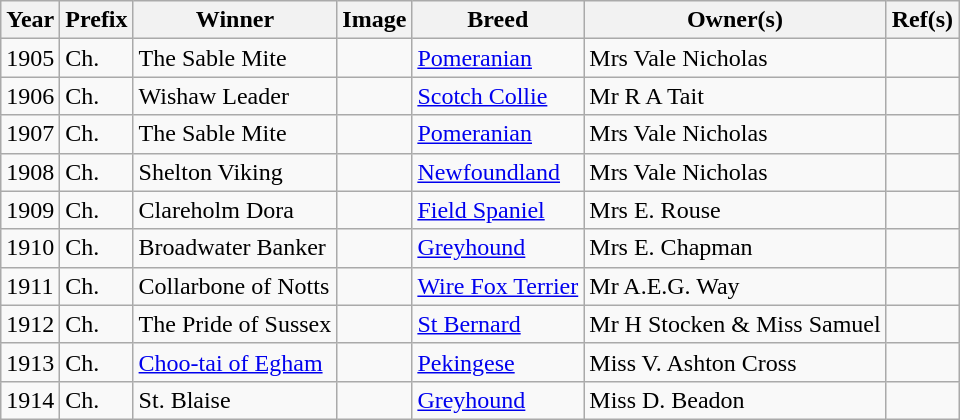<table class="wikitable sortable">
<tr>
<th scope="col">Year</th>
<th scope="col" class="unsortable">Prefix</th>
<th scope="col">Winner</th>
<th scope="col" class="unsortable">Image</th>
<th scope="col">Breed</th>
<th scope="col" class="unsortable">Owner(s)</th>
<th scope="col" class="unsortable">Ref(s)</th>
</tr>
<tr>
<td>1905</td>
<td>Ch.</td>
<td>The Sable Mite</td>
<td></td>
<td><a href='#'>Pomeranian</a></td>
<td>Mrs Vale Nicholas</td>
<td></td>
</tr>
<tr>
<td>1906</td>
<td>Ch.</td>
<td>Wishaw Leader</td>
<td></td>
<td><a href='#'>Scotch Collie</a></td>
<td>Mr R A Tait</td>
<td></td>
</tr>
<tr>
<td>1907</td>
<td>Ch.</td>
<td>The Sable Mite</td>
<td></td>
<td><a href='#'>Pomeranian</a></td>
<td>Mrs Vale Nicholas</td>
<td></td>
</tr>
<tr>
<td>1908</td>
<td>Ch.</td>
<td>Shelton Viking</td>
<td></td>
<td><a href='#'>Newfoundland</a></td>
<td>Mrs Vale Nicholas</td>
<td></td>
</tr>
<tr>
<td>1909</td>
<td>Ch.</td>
<td>Clareholm Dora</td>
<td></td>
<td><a href='#'>Field Spaniel</a></td>
<td>Mrs E. Rouse</td>
<td></td>
</tr>
<tr>
<td>1910</td>
<td>Ch.</td>
<td>Broadwater Banker</td>
<td></td>
<td><a href='#'>Greyhound</a></td>
<td>Mrs E. Chapman</td>
<td></td>
</tr>
<tr>
<td>1911</td>
<td>Ch.</td>
<td>Collarbone of Notts</td>
<td></td>
<td><a href='#'>Wire Fox Terrier</a></td>
<td>Mr A.E.G. Way</td>
<td></td>
</tr>
<tr>
<td>1912</td>
<td>Ch.</td>
<td>The Pride of Sussex</td>
<td></td>
<td><a href='#'>St Bernard</a></td>
<td>Mr H Stocken & Miss Samuel</td>
<td></td>
</tr>
<tr>
<td>1913</td>
<td>Ch.</td>
<td><a href='#'>Choo-tai of Egham</a></td>
<td></td>
<td><a href='#'>Pekingese</a></td>
<td>Miss V. Ashton Cross</td>
<td></td>
</tr>
<tr>
<td>1914</td>
<td>Ch.</td>
<td>St. Blaise</td>
<td></td>
<td><a href='#'>Greyhound</a></td>
<td>Miss D. Beadon</td>
<td></td>
</tr>
</table>
